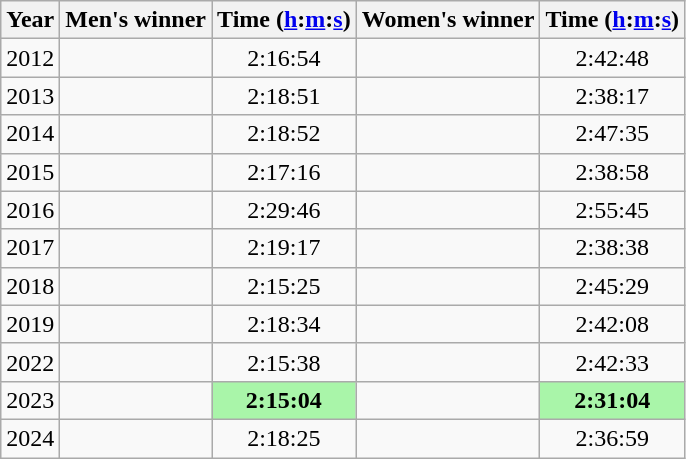<table class="wikitable sortable" style="text-align:center">
<tr>
<th>Year</th>
<th class=unsortable>Men's winner</th>
<th>Time (<a href='#'>h</a>:<a href='#'>m</a>:<a href='#'>s</a>)</th>
<th class=unsortable>Women's winner</th>
<th>Time (<a href='#'>h</a>:<a href='#'>m</a>:<a href='#'>s</a>)</th>
</tr>
<tr>
<td>2012</td>
<td align=left></td>
<td>2:16:54</td>
<td align=left></td>
<td>2:42:48</td>
</tr>
<tr>
<td>2013</td>
<td align=left></td>
<td>2:18:51</td>
<td align=left></td>
<td>2:38:17</td>
</tr>
<tr>
<td>2014</td>
<td align=left></td>
<td>2:18:52</td>
<td align=left></td>
<td>2:47:35</td>
</tr>
<tr>
<td>2015</td>
<td align=left></td>
<td>2:17:16</td>
<td align=left></td>
<td>2:38:58</td>
</tr>
<tr>
<td>2016</td>
<td align=left></td>
<td>2:29:46</td>
<td align=left></td>
<td>2:55:45</td>
</tr>
<tr>
<td>2017</td>
<td align=left></td>
<td>2:19:17</td>
<td align=left></td>
<td>2:38:38</td>
</tr>
<tr>
<td>2018</td>
<td align=left></td>
<td>2:15:25</td>
<td align=left></td>
<td>2:45:29</td>
</tr>
<tr>
<td>2019</td>
<td align=left></td>
<td>2:18:34</td>
<td align=left></td>
<td>2:42:08</td>
</tr>
<tr>
<td>2022</td>
<td align=left></td>
<td>2:15:38</td>
<td align=left></td>
<td>2:42:33</td>
</tr>
<tr>
<td>2023</td>
<td align=left></td>
<td bgcolor=#A9F5A9><strong>2:15:04</strong></td>
<td align=left></td>
<td bgcolor=#A9F5A9><strong>2:31:04</strong></td>
</tr>
<tr>
<td>2024</td>
<td align=left></td>
<td>2:18:25</td>
<td align=left></td>
<td>2:36:59</td>
</tr>
</table>
